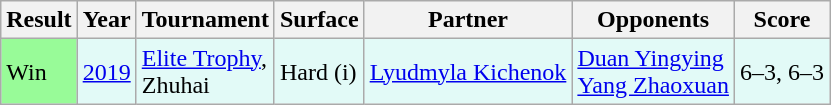<table class="sortable wikitable">
<tr>
<th>Result</th>
<th>Year</th>
<th>Tournament</th>
<th>Surface</th>
<th>Partner</th>
<th>Opponents</th>
<th class="unsortable">Score</th>
</tr>
<tr style=background:#e2faf7>
<td bgcolor=#98FB98>Win</td>
<td><a href='#'>2019</a></td>
<td><a href='#'>Elite Trophy</a>, <br>Zhuhai</td>
<td>Hard (i)</td>
<td> <a href='#'>Lyudmyla Kichenok</a></td>
<td> <a href='#'>Duan Yingying</a> <br>  <a href='#'>Yang Zhaoxuan</a></td>
<td>6–3, 6–3</td>
</tr>
</table>
